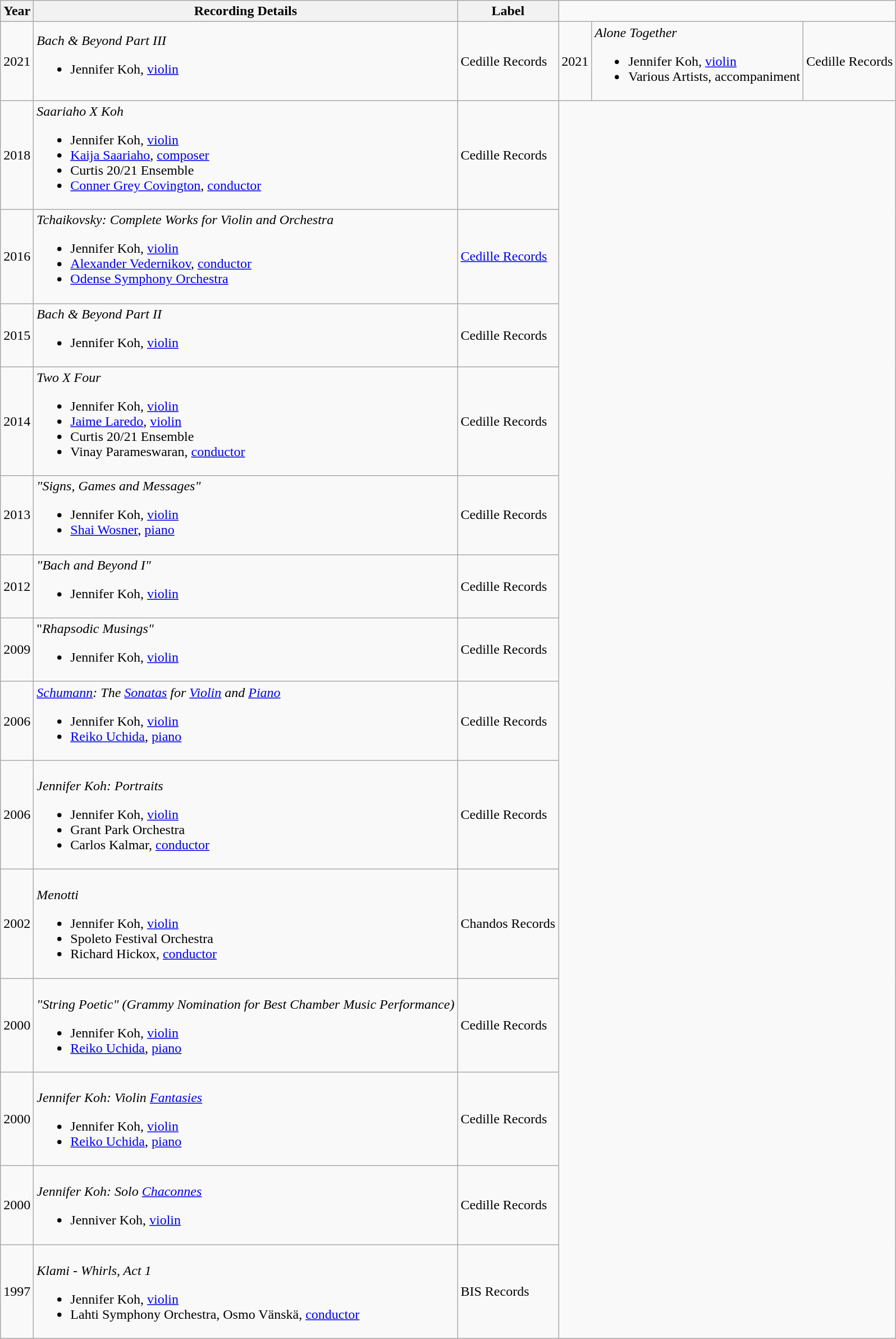<table class="wikitable">
<tr>
<th>Year</th>
<th>Recording Details</th>
<th>Label</th>
</tr>
<tr>
<td>2021</td>
<td><em>Bach & Beyond Part III</em><br><ul><li>Jennifer Koh, <a href='#'>violin</a></li></ul></td>
<td>Cedille Records</td>
<td>2021</td>
<td><em>Alone Together</em><br><ul><li>Jennifer Koh, <a href='#'>violin</a></li><li>Various Artists, accompaniment</li></ul></td>
<td>Cedille Records</td>
</tr>
<tr>
<td>2018</td>
<td><em>Saariaho X Koh</em><br><ul><li>Jennifer Koh, <a href='#'>violin</a></li><li><a href='#'>Kaija Saariaho</a>, <a href='#'>composer</a></li><li>Curtis 20/21 Ensemble</li><li><a href='#'>Conner Grey Covington</a>, <a href='#'>conductor</a></li></ul></td>
<td>Cedille Records</td>
</tr>
<tr>
<td>2016</td>
<td><em>Tchaikovsky: Complete Works for Violin and Orchestra</em><br><ul><li>Jennifer Koh, <a href='#'>violin</a></li><li><a href='#'>Alexander Vedernikov</a>, <a href='#'>conductor</a></li><li><a href='#'>Odense Symphony Orchestra</a></li></ul></td>
<td><a href='#'>Cedille Records</a></td>
</tr>
<tr>
<td>2015</td>
<td><em>Bach & Beyond Part II</em><br><ul><li>Jennifer Koh, <a href='#'>violin</a></li></ul></td>
<td>Cedille Records</td>
</tr>
<tr>
<td>2014</td>
<td><em>Two X Four</em><br><ul><li>Jennifer Koh, <a href='#'>violin</a></li><li><a href='#'>Jaime Laredo</a>, <a href='#'>violin</a></li><li>Curtis 20/21 Ensemble</li><li>Vinay Parameswaran, <a href='#'>conductor</a></li></ul></td>
<td>Cedille Records</td>
</tr>
<tr>
<td>2013</td>
<td><em>"Signs, Games and Messages"</em><br><ul><li>Jennifer Koh, <a href='#'>violin</a></li><li><a href='#'>Shai Wosner</a>, <a href='#'>piano</a></li></ul></td>
<td>Cedille Records</td>
</tr>
<tr>
<td>2012</td>
<td><em>"Bach and Beyond I"</em><br><ul><li>Jennifer Koh, <a href='#'>violin</a></li></ul></td>
<td>Cedille Records</td>
</tr>
<tr>
<td>2009</td>
<td>"<em>Rhapsodic Musings"</em><br><ul><li>Jennifer Koh, <a href='#'>violin</a></li></ul></td>
<td>Cedille Records</td>
</tr>
<tr>
<td>2006</td>
<td><em><a href='#'>Schumann</a>: The <a href='#'>Sonatas</a> for <a href='#'>Violin</a> and <a href='#'>Piano</a> </em><br><ul><li>Jennifer Koh, <a href='#'>violin</a></li><li><a href='#'>Reiko Uchida</a>, <a href='#'>piano</a></li></ul></td>
<td>Cedille Records</td>
</tr>
<tr>
<td>2006</td>
<td><br><em>Jennifer Koh: Portraits</em><ul><li>Jennifer Koh, <a href='#'>violin</a></li><li>Grant Park Orchestra</li><li>Carlos Kalmar, <a href='#'>conductor</a></li></ul></td>
<td>Cedille Records</td>
</tr>
<tr>
<td>2002</td>
<td><br><em>Menotti</em><ul><li>Jennifer Koh, <a href='#'>violin</a></li><li>Spoleto Festival Orchestra</li><li>Richard Hickox, <a href='#'>conductor</a></li></ul></td>
<td>Chandos Records</td>
</tr>
<tr>
<td>2000</td>
<td><br><em>"String Poetic" (Grammy Nomination for Best Chamber Music Performance)</em><ul><li>Jennifer Koh, <a href='#'>violin</a></li><li><a href='#'>Reiko Uchida</a>, <a href='#'>piano</a></li></ul></td>
<td>Cedille Records</td>
</tr>
<tr>
<td>2000</td>
<td><br><em>Jennifer Koh: Violin <a href='#'>Fantasies</a></em><ul><li>Jennifer Koh, <a href='#'>violin</a></li><li><a href='#'>Reiko Uchida</a>, <a href='#'>piano</a></li></ul></td>
<td>Cedille Records</td>
</tr>
<tr>
<td>2000</td>
<td><br><em>Jennifer Koh: Solo <a href='#'>Chaconnes</a></em><ul><li>Jenniver Koh, <a href='#'>violin</a></li></ul></td>
<td>Cedille Records</td>
</tr>
<tr>
<td>1997</td>
<td><br><em>Klami - Whirls, Act 1</em><ul><li>Jennifer Koh, <a href='#'>violin</a></li><li>Lahti Symphony Orchestra, Osmo Vänskä, <a href='#'>conductor</a></li></ul></td>
<td>BIS Records</td>
</tr>
</table>
